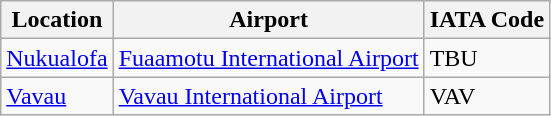<table class="wikitable">
<tr>
<th>Location</th>
<th>Airport</th>
<th>IATA Code</th>
</tr>
<tr>
<td><a href='#'>Nukualofa</a></td>
<td><a href='#'>Fuaamotu International Airport</a></td>
<td>TBU</td>
</tr>
<tr>
<td><a href='#'>Vavau</a></td>
<td><a href='#'>Vavau International Airport</a></td>
<td>VAV</td>
</tr>
</table>
